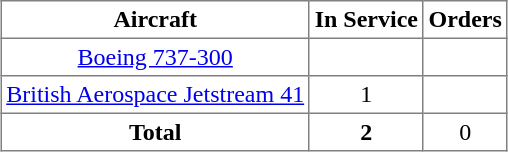<table class="toccolours sortable" border="1" cellpadding="3" style="margin:1em auto; border-collapse:collapse;text-align:center">
<tr>
<th>Aircraft</th>
<th>In Service</th>
<th>Orders</th>
</tr>
<tr>
<td><a href='#'>Boeing 737-300</a></td>
<td></td>
<td></td>
</tr>
<tr>
<td><a href='#'>British Aerospace Jetstream 41</a></td>
<td>1</td>
<td></td>
</tr>
<tr>
<td><strong>Total</strong></td>
<td><strong>2</strong></td>
<td>0</td>
</tr>
</table>
